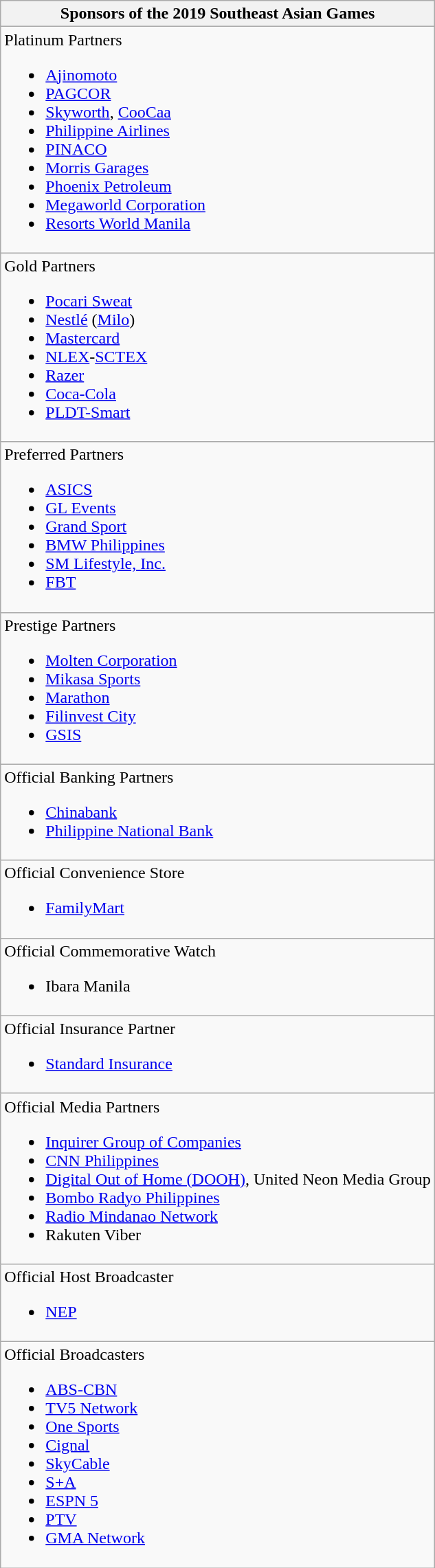<table class="wikitable collapsible " style="float:center; margin:10px;">
<tr>
<th>Sponsors of the 2019 Southeast Asian Games</th>
</tr>
<tr>
<td>Platinum Partners<br><ul><li><a href='#'>Ajinomoto</a></li><li><a href='#'>PAGCOR</a></li><li><a href='#'>Skyworth</a>, <a href='#'>CooCaa</a></li><li><a href='#'>Philippine Airlines</a></li><li><a href='#'>PINACO</a></li><li><a href='#'>Morris Garages</a></li><li><a href='#'>Phoenix Petroleum</a></li><li><a href='#'>Megaworld Corporation</a></li><li><a href='#'>Resorts World Manila</a></li></ul></td>
</tr>
<tr>
<td>Gold Partners<br><ul><li><a href='#'>Pocari Sweat</a></li><li><a href='#'>Nestlé</a> (<a href='#'>Milo</a>)</li><li><a href='#'>Mastercard</a></li><li><a href='#'>NLEX</a>-<a href='#'>SCTEX</a></li><li><a href='#'>Razer</a></li><li><a href='#'>Coca-Cola</a></li><li><a href='#'>PLDT-Smart</a></li></ul></td>
</tr>
<tr>
<td>Preferred Partners<br><ul><li><a href='#'>ASICS</a></li><li><a href='#'>GL Events</a></li><li><a href='#'>Grand Sport</a></li><li><a href='#'>BMW Philippines</a></li><li><a href='#'>SM Lifestyle, Inc.</a></li><li><a href='#'>FBT</a></li></ul></td>
</tr>
<tr>
<td>Prestige Partners<br><ul><li><a href='#'>Molten Corporation</a></li><li><a href='#'>Mikasa Sports</a></li><li><a href='#'>Marathon</a></li><li><a href='#'>Filinvest City</a></li><li><a href='#'>GSIS</a></li></ul></td>
</tr>
<tr>
<td>Official Banking Partners<br><ul><li><a href='#'>Chinabank</a></li><li><a href='#'>Philippine National Bank</a></li></ul></td>
</tr>
<tr>
<td>Official Convenience Store<br><ul><li><a href='#'>FamilyMart</a></li></ul></td>
</tr>
<tr>
<td>Official Commemorative Watch<br><ul><li>Ibara Manila</li></ul></td>
</tr>
<tr>
<td>Official Insurance Partner<br><ul><li><a href='#'>Standard Insurance</a></li></ul></td>
</tr>
<tr>
<td>Official Media Partners<br><ul><li><a href='#'>Inquirer Group of Companies</a></li><li><a href='#'>CNN Philippines</a></li><li><a href='#'>Digital Out of Home (DOOH)</a>, United Neon Media Group</li><li><a href='#'>Bombo Radyo Philippines</a></li><li><a href='#'>Radio Mindanao Network</a></li><li>Rakuten Viber</li></ul></td>
</tr>
<tr>
<td>Official Host Broadcaster<br><ul><li><a href='#'>NEP</a></li></ul></td>
</tr>
<tr>
<td>Official Broadcasters<br><ul><li><a href='#'>ABS-CBN</a></li><li><a href='#'>TV5 Network</a></li><li><a href='#'>One Sports</a></li><li><a href='#'>Cignal</a></li><li><a href='#'>SkyCable</a></li><li><a href='#'>S+A</a></li><li><a href='#'>ESPN 5</a></li><li><a href='#'>PTV</a></li><li><a href='#'>GMA Network</a></li></ul></td>
</tr>
</table>
